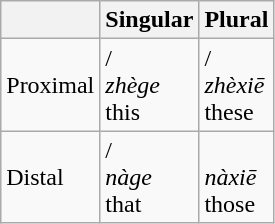<table class="wikitable">
<tr>
<th> </th>
<th>Singular</th>
<th>Plural</th>
</tr>
<tr>
<td>Proximal</td>
<td> / <br><em>zhège</em><br>this</td>
<td> / <br><em>zhèxiē</em><br>these</td>
</tr>
<tr>
<td>Distal</td>
<td> / <br><em>nàge</em><br>that</td>
<td><br><em>nàxiē</em><br>those</td>
</tr>
</table>
